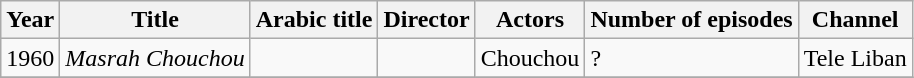<table class="wikitable">
<tr>
<th>Year</th>
<th>Title</th>
<th>Arabic title</th>
<th>Director</th>
<th>Actors</th>
<th>Number of episodes</th>
<th>Channel</th>
</tr>
<tr>
<td>1960</td>
<td><em>Masrah Chouchou</em></td>
<td></td>
<td></td>
<td>Chouchou</td>
<td>?</td>
<td>Tele Liban</td>
</tr>
<tr>
</tr>
</table>
